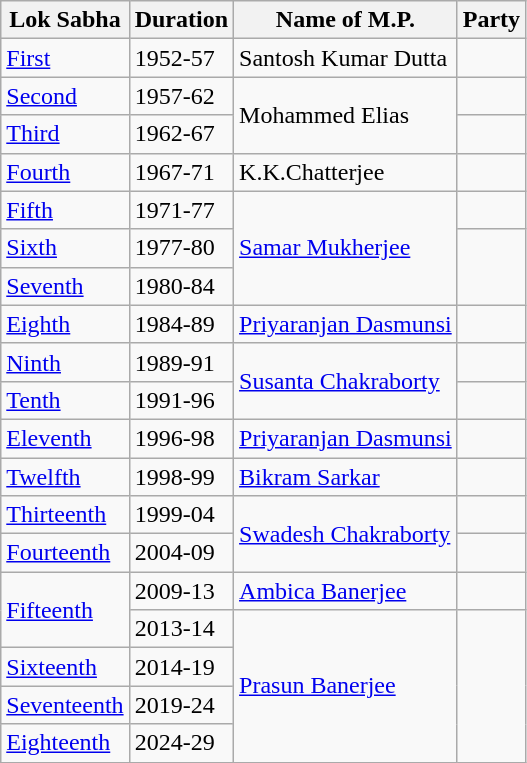<table class="wikitable sortable">
<tr>
<th>Lok Sabha</th>
<th>Duration</th>
<th>Name of M.P.</th>
<th colspan=2>Party</th>
</tr>
<tr>
<td><a href='#'>First</a></td>
<td>1952-57</td>
<td>Santosh Kumar Dutta</td>
<td></td>
</tr>
<tr>
<td><a href='#'>Second</a></td>
<td>1957-62</td>
<td rowspan="2">Mohammed Elias</td>
<td></td>
</tr>
<tr>
<td><a href='#'>Third</a></td>
<td>1962-67</td>
</tr>
<tr>
<td><a href='#'>Fourth</a></td>
<td>1967-71</td>
<td>K.K.Chatterjee</td>
<td></td>
</tr>
<tr>
<td><a href='#'>Fifth</a></td>
<td>1971-77</td>
<td rowspan="3"><a href='#'>Samar Mukherjee</a></td>
<td></td>
</tr>
<tr>
<td><a href='#'>Sixth</a></td>
<td>1977-80</td>
</tr>
<tr>
<td><a href='#'>Seventh</a></td>
<td>1980-84</td>
</tr>
<tr>
<td><a href='#'>Eighth</a></td>
<td>1984-89</td>
<td><a href='#'>Priyaranjan Dasmunsi</a></td>
<td></td>
</tr>
<tr>
<td><a href='#'>Ninth</a></td>
<td>1989-91</td>
<td rowspan="2"><a href='#'>Susanta Chakraborty</a></td>
<td></td>
</tr>
<tr>
<td><a href='#'>Tenth</a></td>
<td>1991-96</td>
</tr>
<tr>
<td><a href='#'>Eleventh</a></td>
<td>1996-98</td>
<td><a href='#'>Priyaranjan Dasmunsi</a></td>
<td></td>
</tr>
<tr>
<td><a href='#'>Twelfth</a></td>
<td>1998-99</td>
<td><a href='#'>Bikram Sarkar</a></td>
<td></td>
</tr>
<tr>
<td><a href='#'>Thirteenth</a></td>
<td>1999-04</td>
<td rowspan="2"><a href='#'>Swadesh Chakraborty</a></td>
<td></td>
</tr>
<tr>
<td><a href='#'>Fourteenth</a></td>
<td>2004-09</td>
</tr>
<tr>
<td rowspan="2"><a href='#'>Fifteenth</a></td>
<td>2009-13</td>
<td><a href='#'>Ambica Banerjee</a></td>
<td></td>
</tr>
<tr>
<td>2013-14</td>
<td rowspan="4"><a href='#'>Prasun Banerjee</a></td>
</tr>
<tr>
<td><a href='#'>Sixteenth</a></td>
<td>2014-19</td>
</tr>
<tr>
<td><a href='#'>Seventeenth</a></td>
<td>2019-24</td>
</tr>
<tr>
<td><a href='#'>Eighteenth</a></td>
<td>2024-29</td>
</tr>
<tr>
</tr>
</table>
